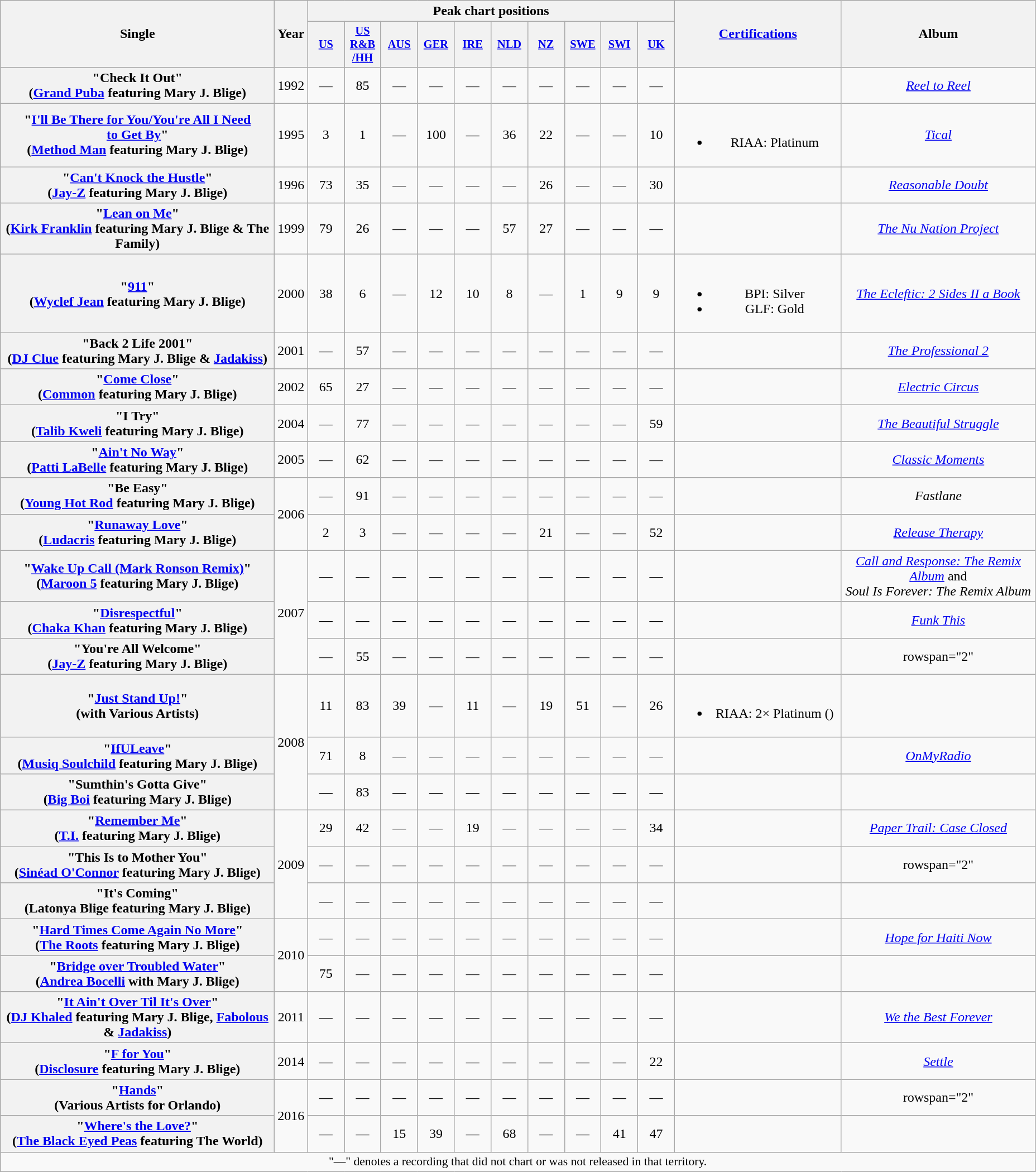<table class="wikitable plainrowheaders" style="text-align: center;" border="1">
<tr>
<th scope="col" rowspan="2" style="width:20em;">Single</th>
<th scope="col" rowspan="2" style="width:1em;">Year</th>
<th scope="col"colspan="10">Peak chart positions</th>
<th scope="col" rowspan="2" style="width:12em;"><a href='#'>Certifications</a></th>
<th scope="col" rowspan="2" style="width:14em;">Album</th>
</tr>
<tr>
<th scope="col" style="width:2.75em;font-size:85%;"><a href='#'>US</a> <br></th>
<th scope="col" style="width:2.75em;font-size:85%;"><a href='#'>US R&B<br>/HH</a><br></th>
<th scope="col" style="width:2.75em;font-size:85%;"><a href='#'>AUS</a><br></th>
<th scope="col" style="width:2.75em;font-size:85%;"><a href='#'>GER</a><br></th>
<th scope="col" style="width:2.75em;font-size:85%;"><a href='#'>IRE</a><br></th>
<th scope="col" style="width:2.75em;font-size:85%;"><a href='#'>NLD</a><br></th>
<th scope="col" style="width:2.75em;font-size:85%;"><a href='#'>NZ</a><br></th>
<th scope="col" style="width:2.75em;font-size:85%;"><a href='#'>SWE</a><br></th>
<th scope="col" style="width:2.75em;font-size:85%;"><a href='#'>SWI</a><br></th>
<th scope="col" style="width:2.75em;font-size:85%;"><a href='#'>UK</a><br></th>
</tr>
<tr>
<th scope="row">"Check It Out" <br><span>(<a href='#'>Grand Puba</a> featuring Mary J. Blige)</span></th>
<td>1992</td>
<td>—</td>
<td>85</td>
<td>—</td>
<td>—</td>
<td>—</td>
<td>—</td>
<td>—</td>
<td>—</td>
<td>—</td>
<td>—</td>
<td></td>
<td><em><a href='#'>Reel to Reel</a></em></td>
</tr>
<tr>
<th scope="row">"<a href='#'>I'll Be There for You/You're All I Need <br>to Get By</a>"<br><span>(<a href='#'>Method Man</a> featuring Mary J. Blige)</span></th>
<td>1995</td>
<td>3</td>
<td>1</td>
<td>—</td>
<td>100</td>
<td>—</td>
<td>36</td>
<td>22</td>
<td>—</td>
<td>—</td>
<td>10</td>
<td><br><ul><li>RIAA: Platinum</li></ul></td>
<td><em><a href='#'>Tical</a></em></td>
</tr>
<tr>
<th scope="row">"<a href='#'>Can't Knock the Hustle</a>" <br><span>(<a href='#'>Jay-Z</a> featuring Mary J. Blige)</span></th>
<td>1996</td>
<td>73</td>
<td>35</td>
<td>—</td>
<td>—</td>
<td>—</td>
<td>—</td>
<td>26</td>
<td>—</td>
<td>—</td>
<td>30</td>
<td></td>
<td><em><a href='#'>Reasonable Doubt</a></em></td>
</tr>
<tr>
<th scope="row">"<a href='#'>Lean on Me</a>" <br><span>(<a href='#'>Kirk Franklin</a> featuring Mary J. Blige & The Family)</span></th>
<td>1999</td>
<td>79</td>
<td>26</td>
<td>—</td>
<td>—</td>
<td>—</td>
<td>57</td>
<td>27</td>
<td>—</td>
<td>—</td>
<td>—</td>
<td></td>
<td><em><a href='#'>The Nu Nation Project</a></em></td>
</tr>
<tr>
<th scope="row">"<a href='#'>911</a>" <br><span>(<a href='#'>Wyclef Jean</a> featuring Mary J. Blige)</span></th>
<td>2000</td>
<td>38</td>
<td>6</td>
<td>—</td>
<td>12</td>
<td>10</td>
<td>8</td>
<td>—</td>
<td>1</td>
<td>9</td>
<td>9</td>
<td><br><ul><li>BPI: Silver</li><li>GLF: Gold</li></ul></td>
<td><em><a href='#'>The Ecleftic: 2 Sides II a Book</a></em></td>
</tr>
<tr>
<th scope="row">"Back 2 Life 2001" <br><span>(<a href='#'>DJ Clue</a> featuring Mary J. Blige & <a href='#'>Jadakiss</a>)</span></th>
<td>2001</td>
<td>—</td>
<td>57</td>
<td>—</td>
<td>—</td>
<td>—</td>
<td>—</td>
<td>—</td>
<td>—</td>
<td>—</td>
<td>—</td>
<td></td>
<td><em><a href='#'>The Professional 2</a></em></td>
</tr>
<tr>
<th scope="row">"<a href='#'>Come Close</a>" <br><span>(<a href='#'>Common</a> featuring Mary J. Blige)</span></th>
<td>2002</td>
<td>65</td>
<td>27</td>
<td>—</td>
<td>—</td>
<td>—</td>
<td>—</td>
<td>—</td>
<td>—</td>
<td>—</td>
<td>—</td>
<td></td>
<td><em><a href='#'>Electric Circus</a></em></td>
</tr>
<tr>
<th scope="row">"I Try" <br><span>(<a href='#'>Talib Kweli</a> featuring Mary J. Blige)</span></th>
<td>2004</td>
<td>—</td>
<td>77</td>
<td>—</td>
<td>—</td>
<td>—</td>
<td>—</td>
<td>—</td>
<td>—</td>
<td>—</td>
<td>59</td>
<td></td>
<td><em><a href='#'>The Beautiful Struggle</a></em></td>
</tr>
<tr>
<th scope="row">"<a href='#'>Ain't No Way</a>" <br><span>(<a href='#'>Patti LaBelle</a> featuring Mary J. Blige)</span></th>
<td>2005</td>
<td>—</td>
<td>62</td>
<td>—</td>
<td>—</td>
<td>—</td>
<td>—</td>
<td>—</td>
<td>—</td>
<td>—</td>
<td>—</td>
<td></td>
<td><em><a href='#'>Classic Moments</a></em></td>
</tr>
<tr>
<th scope="row">"Be Easy" <br><span>(<a href='#'>Young Hot Rod</a> featuring Mary J. Blige)</span></th>
<td rowspan="2">2006</td>
<td>—</td>
<td>91</td>
<td>—</td>
<td>—</td>
<td>—</td>
<td>—</td>
<td>—</td>
<td>—</td>
<td>—</td>
<td>—</td>
<td></td>
<td><em>Fastlane</em></td>
</tr>
<tr>
<th scope="row">"<a href='#'>Runaway Love</a>" <br><span>(<a href='#'>Ludacris</a> featuring Mary J. Blige)</span></th>
<td>2</td>
<td>3</td>
<td>—</td>
<td>—</td>
<td>—</td>
<td>—</td>
<td>21</td>
<td>—</td>
<td>—</td>
<td>52</td>
<td></td>
<td><em><a href='#'>Release Therapy</a></em></td>
</tr>
<tr>
<th scope="row">"<a href='#'>Wake Up Call (Mark Ronson Remix)</a>" <br><span>(<a href='#'>Maroon 5</a> featuring Mary J. Blige)</span></th>
<td rowspan="3">2007</td>
<td>—</td>
<td>—</td>
<td>—</td>
<td>—</td>
<td>—</td>
<td>—</td>
<td>—</td>
<td>—</td>
<td>—</td>
<td>—</td>
<td></td>
<td><em><a href='#'>Call and Response: The Remix Album</a></em> and <br> <em>Soul Is Forever: The Remix Album</em></td>
</tr>
<tr>
<th scope="row">"<a href='#'>Disrespectful</a>" <br><span>(<a href='#'>Chaka Khan</a> featuring Mary J. Blige)</span></th>
<td>—</td>
<td>—</td>
<td>—</td>
<td>—</td>
<td>—</td>
<td>—</td>
<td>—</td>
<td>—</td>
<td>—</td>
<td>—</td>
<td></td>
<td><em><a href='#'>Funk This</a></em></td>
</tr>
<tr>
<th scope="row">"You're All Welcome" <br><span>(<a href='#'>Jay-Z</a> featuring Mary J. Blige)</span></th>
<td>—</td>
<td>55</td>
<td>—</td>
<td>—</td>
<td>—</td>
<td>—</td>
<td>—</td>
<td>—</td>
<td>—</td>
<td>—</td>
<td></td>
<td>rowspan="2" </td>
</tr>
<tr>
<th scope="row">"<a href='#'>Just Stand Up!</a>" <br><span>(with Various Artists)</span></th>
<td rowspan="3">2008</td>
<td>11</td>
<td>83</td>
<td>39</td>
<td>—</td>
<td>11</td>
<td>—</td>
<td>19</td>
<td>51</td>
<td>—</td>
<td>26</td>
<td><br><ul><li>RIAA: 2× Platinum ()</li></ul></td>
</tr>
<tr>
<th scope="row">"<a href='#'>IfULeave</a>" <br><span>(<a href='#'>Musiq Soulchild</a> featuring Mary J. Blige)</span></th>
<td>71</td>
<td>8</td>
<td>—</td>
<td>—</td>
<td>—</td>
<td>—</td>
<td>—</td>
<td>—</td>
<td>—</td>
<td>—</td>
<td></td>
<td><em><a href='#'>OnMyRadio</a></em></td>
</tr>
<tr>
<th scope="row">"Sumthin's Gotta Give" <br><span>(<a href='#'>Big Boi</a> featuring Mary J. Blige)</span></th>
<td>—</td>
<td>83</td>
<td>—</td>
<td>—</td>
<td>—</td>
<td>—</td>
<td>—</td>
<td>—</td>
<td>—</td>
<td>—</td>
<td></td>
<td></td>
</tr>
<tr>
<th scope="row">"<a href='#'>Remember Me</a>" <br><span>(<a href='#'>T.I.</a> featuring Mary J. Blige)</span></th>
<td rowspan="3">2009</td>
<td>29</td>
<td>42</td>
<td>—</td>
<td>—</td>
<td>19</td>
<td>—</td>
<td>—</td>
<td>—</td>
<td>—</td>
<td>34</td>
<td></td>
<td><em><a href='#'>Paper Trail: Case Closed</a></em></td>
</tr>
<tr>
<th scope="row">"This Is to Mother You" <br><span>(<a href='#'>Sinéad O'Connor</a> featuring Mary J. Blige)</span></th>
<td>—</td>
<td>—</td>
<td>—</td>
<td>—</td>
<td>—</td>
<td>—</td>
<td>—</td>
<td>—</td>
<td>—</td>
<td>—</td>
<td></td>
<td>rowspan="2" </td>
</tr>
<tr>
<th scope="row">"It's Coming" <br><span>(Latonya Blige featuring Mary J. Blige)</span></th>
<td>—</td>
<td>—</td>
<td>—</td>
<td>—</td>
<td>—</td>
<td>—</td>
<td>—</td>
<td>—</td>
<td>—</td>
<td>—</td>
<td></td>
</tr>
<tr>
<th scope="row">"<a href='#'>Hard Times Come Again No More</a>" <br><span>(<a href='#'>The Roots</a> featuring Mary J. Blige)</span></th>
<td rowspan="2">2010</td>
<td>—</td>
<td>—</td>
<td>—</td>
<td>—</td>
<td>—</td>
<td>—</td>
<td>—</td>
<td>—</td>
<td>—</td>
<td>—</td>
<td></td>
<td><em><a href='#'>Hope for Haiti Now</a></em></td>
</tr>
<tr>
<th scope="row">"<a href='#'>Bridge over Troubled Water</a>" <br><span>(<a href='#'>Andrea Bocelli</a> with Mary J. Blige)</span></th>
<td>75</td>
<td>—</td>
<td>—</td>
<td>—</td>
<td>—</td>
<td>—</td>
<td>—</td>
<td>—</td>
<td>—</td>
<td>—</td>
<td></td>
<td></td>
</tr>
<tr>
<th scope="row">"<a href='#'>It Ain't Over Til It's Over</a>" <br><span>(<a href='#'>DJ Khaled</a> featuring Mary J. Blige, <a href='#'>Fabolous</a> & <a href='#'>Jadakiss</a>)</span></th>
<td>2011</td>
<td>—</td>
<td>—</td>
<td>—</td>
<td>—</td>
<td>—</td>
<td>—</td>
<td>—</td>
<td>—</td>
<td>—</td>
<td>—</td>
<td></td>
<td><em><a href='#'>We the Best Forever</a></em></td>
</tr>
<tr>
<th scope="row">"<a href='#'>F for You</a>" <br><span>(<a href='#'>Disclosure</a> featuring Mary J. Blige)</span></th>
<td>2014</td>
<td>—</td>
<td>—</td>
<td>—</td>
<td>—</td>
<td>—</td>
<td>—</td>
<td>—</td>
<td>—</td>
<td>—</td>
<td>22</td>
<td></td>
<td><em><a href='#'>Settle</a></em></td>
</tr>
<tr>
<th scope="row">"<a href='#'>Hands</a>"<br><span>(Various Artists for Orlando)</span></th>
<td rowspan="2">2016</td>
<td>—</td>
<td>—</td>
<td>—</td>
<td>—</td>
<td>—</td>
<td>—</td>
<td>—</td>
<td>—</td>
<td>—</td>
<td>—</td>
<td></td>
<td>rowspan="2" </td>
</tr>
<tr>
<th scope="row">"<a href='#'>Where's the Love?</a>" <br><span>(<a href='#'>The Black Eyed Peas</a> featuring The World)</span></th>
<td>—</td>
<td>—</td>
<td>15</td>
<td>39</td>
<td>—</td>
<td>68</td>
<td>—</td>
<td>—</td>
<td>41</td>
<td>47</td>
<td></td>
</tr>
<tr>
<td colspan="15" style="font-size:90%">"—" denotes a recording that did not chart or was not released in that territory.</td>
</tr>
</table>
